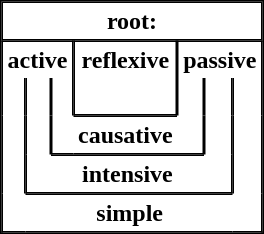<table cellspacing="0" border="0" cellpadding="3" style="border: 1px solid;">
<tr style="text-align: center;">
<th colspan="7" style="border: 1px solid;">root: </th>
</tr>
<tr style="text-align: center;">
<th colspan="3" style="border: 1px solid; border-bottom: none;">active</th>
<th style="border: 1px solid; border-bottom: none;">reflexive</th>
<th colspan="3" style="border: 1px solid; border-bottom: none;">passive</th>
</tr>
<tr style="text-align: center;">
<td style="border: 1px solid; border-top: none; border-bottom: none;"><br></td>
<td style="border: 1px solid; border-top: none; border-bottom: none;"><br></td>
<td style="border: 1px solid; border-top: none; border-bottom: none;"><br></td>
<td style="border: 1px solid; border-top: none;"><br></td>
<td style="border: 1px solid; border-top: none; border-bottom: none;"><br></td>
<td style="border: 1px solid; border-top: none; border-bottom: none;"><br></td>
<td style="border: 1px solid; border-top: none; border-bottom: none;"><br></td>
</tr>
<tr style="text-align: center;">
<td rowspan="2" style="border: 1px solid; border-top: none; border-bottom: none;"> </td>
<td style="border: 1px solid; border-top: none; border-bottom: none;"> </td>
<td style="border: 1px solid; border-top: none; border-right: none;"> </td>
<th style="border: 1px solid; border-left: none; border-right: none;">causative</th>
<td style="border: 1px solid; border-top: none; border-left: none;"> </td>
<td style="border: 1px solid; border-top: none; border-bottom: none;"> </td>
<td rowspan="2" style="border: 1px solid; border-top: none; border-bottom: none;"> </td>
</tr>
<tr style="text-align: center;">
<td style="border: 1px solid; border-top: none; border-right: none;"> </td>
<th colspan="3" style="border: 1px solid; border-left: none; border-right: none;">intensive</th>
<td style="border: 1px solid; border-top: none; border-left: none;"> </td>
</tr>
<tr style="text-align: center;">
<td style="border: 1px solid; border-top: none; border-right: none;"> </td>
<th colspan="5" style="border: 1px solid; border-left: none; border-right: none;">simple</th>
<td style="border: 1px solid; border-top: none; border-left: none;"> </td>
</tr>
</table>
